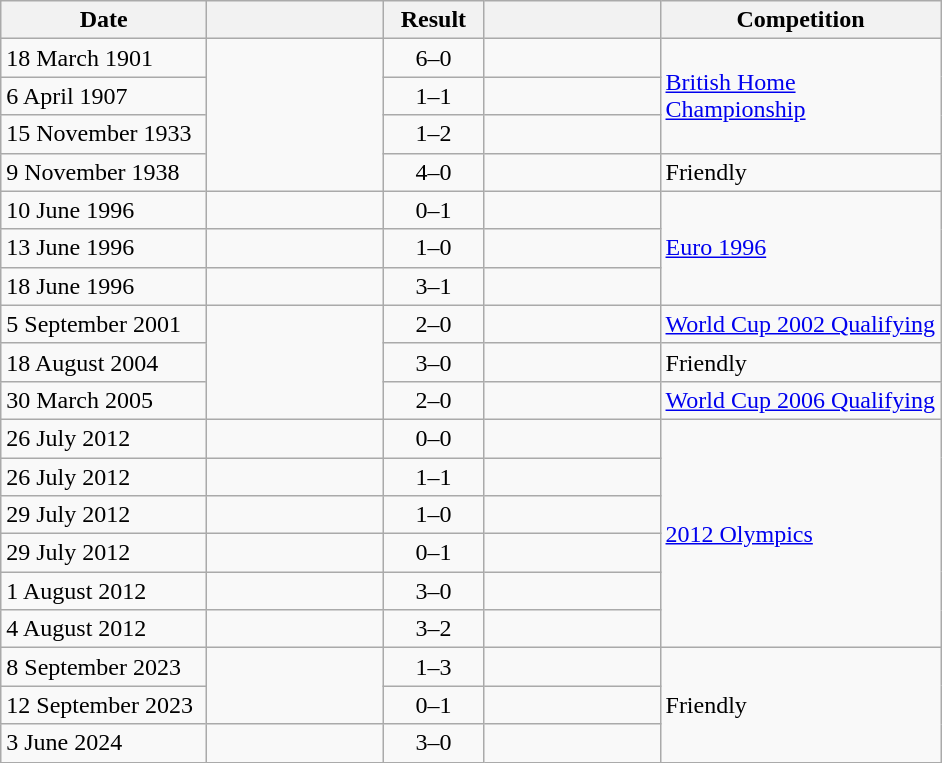<table class="wikitable">
<tr>
<th width=130>Date</th>
<th width=110></th>
<th width=60>Result</th>
<th width=110></th>
<th width=180>Competition</th>
</tr>
<tr>
<td>18 March 1901</td>
<td rowspan="4" align="right"></td>
<td align=center>6–0</td>
<td></td>
<td rowspan="3"><a href='#'>British Home Championship</a></td>
</tr>
<tr>
<td>6 April 1907</td>
<td align="center">1–1</td>
<td></td>
</tr>
<tr>
<td>15 November 1933</td>
<td align="center">1–2</td>
<td></td>
</tr>
<tr>
<td>9 November 1938</td>
<td align="center">4–0</td>
<td></td>
<td>Friendly</td>
</tr>
<tr>
<td>10 June 1996</td>
<td align=right></td>
<td align=center>0–1</td>
<td></td>
<td rowspan="3"><a href='#'>Euro 1996</a></td>
</tr>
<tr>
<td>13 June 1996</td>
<td align=right></td>
<td align=center>1–0</td>
<td></td>
</tr>
<tr>
<td>18 June 1996</td>
<td align=right></td>
<td align=center>3–1</td>
<td></td>
</tr>
<tr>
<td>5 September 2001</td>
<td rowspan="3" align="right"></td>
<td align=center>2–0</td>
<td></td>
<td><a href='#'>World Cup 2002 Qualifying</a></td>
</tr>
<tr>
<td>18 August 2004</td>
<td align="center">3–0</td>
<td></td>
<td>Friendly</td>
</tr>
<tr>
<td>30 March 2005</td>
<td align="center">2–0</td>
<td></td>
<td><a href='#'>World Cup 2006 Qualifying</a></td>
</tr>
<tr>
<td>26 July 2012</td>
<td align=right></td>
<td align=center>0–0</td>
<td></td>
<td rowspan="6"><a href='#'>2012 Olympics</a></td>
</tr>
<tr>
<td>26 July 2012</td>
<td align=right></td>
<td align=center>1–1</td>
<td></td>
</tr>
<tr>
<td>29 July 2012</td>
<td align=right></td>
<td align=center>1–0</td>
<td></td>
</tr>
<tr>
<td>29 July 2012</td>
<td align=right></td>
<td align=center>0–1</td>
<td></td>
</tr>
<tr>
<td>1 August 2012</td>
<td align=right></td>
<td align=center>3–0</td>
<td></td>
</tr>
<tr>
<td>4 August 2012</td>
<td align=right></td>
<td align=center>3–2</td>
<td></td>
</tr>
<tr>
<td>8 September 2023</td>
<td rowspan="2" align=right></td>
<td align=center>1–3</td>
<td></td>
<td rowspan="3">Friendly</td>
</tr>
<tr>
<td>12 September 2023</td>
<td align=center>0–1</td>
<td></td>
</tr>
<tr>
<td>3 June 2024</td>
<td rowspan="1" align="right"></td>
<td align=center>3–0</td>
<td></td>
</tr>
</table>
